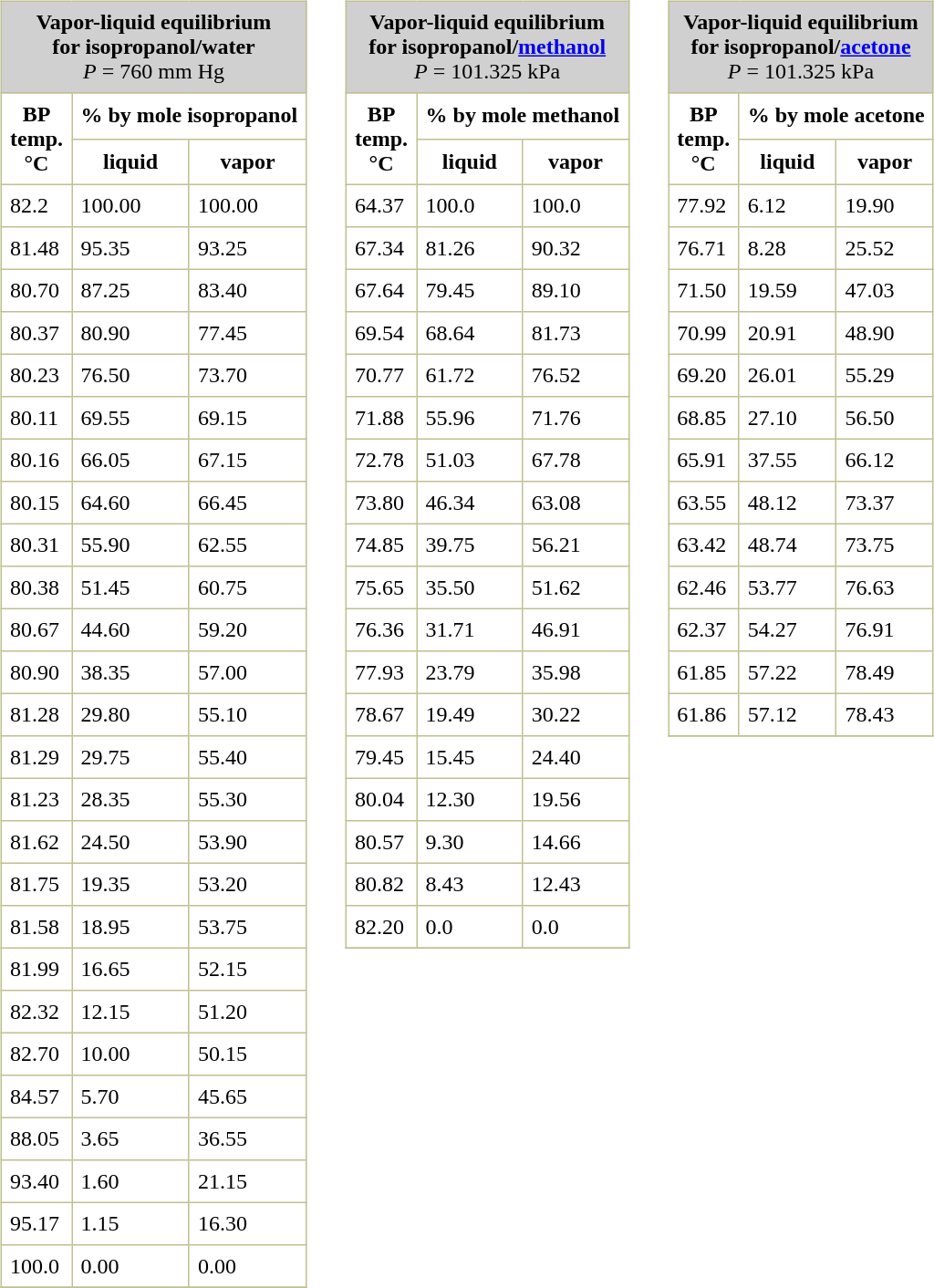<table>
<tr valign="top">
<td><br><table border="1" cellspacing="0" cellpadding="6" style="margin: 0 0 0 0.5em; background: white; border-collapse: collapse; border-color: #C0C090;">
<tr>
<td bgcolor="#D0D0D0" align="center" colspan="3"><strong>Vapor-liquid equilibrium<br>for isopropanol/water</strong><br><em>P</em> = 760 mm Hg</td>
</tr>
<tr>
<th rowspan="2">BP<br>temp.<br>°C</th>
<th colspan="2">% by mole isopropanol</th>
</tr>
<tr>
<th>liquid</th>
<th>vapor</th>
</tr>
<tr>
<td>82.2</td>
<td>100.00</td>
<td>100.00</td>
</tr>
<tr>
<td>81.48</td>
<td>95.35</td>
<td>93.25</td>
</tr>
<tr>
<td>80.70</td>
<td>87.25</td>
<td>83.40</td>
</tr>
<tr>
<td>80.37</td>
<td>80.90</td>
<td>77.45</td>
</tr>
<tr>
<td>80.23</td>
<td>76.50</td>
<td>73.70</td>
</tr>
<tr>
<td>80.11</td>
<td>69.55</td>
<td>69.15</td>
</tr>
<tr>
<td>80.16</td>
<td>66.05</td>
<td>67.15</td>
</tr>
<tr>
<td>80.15</td>
<td>64.60</td>
<td>66.45</td>
</tr>
<tr>
<td>80.31</td>
<td>55.90</td>
<td>62.55</td>
</tr>
<tr>
<td>80.38</td>
<td>51.45</td>
<td>60.75</td>
</tr>
<tr>
<td>80.67</td>
<td>44.60</td>
<td>59.20</td>
</tr>
<tr>
<td>80.90</td>
<td>38.35</td>
<td>57.00</td>
</tr>
<tr>
<td>81.28</td>
<td>29.80</td>
<td>55.10</td>
</tr>
<tr>
<td>81.29</td>
<td>29.75</td>
<td>55.40</td>
</tr>
<tr>
<td>81.23</td>
<td>28.35</td>
<td>55.30</td>
</tr>
<tr>
<td>81.62</td>
<td>24.50</td>
<td>53.90</td>
</tr>
<tr>
<td>81.75</td>
<td>19.35</td>
<td>53.20</td>
</tr>
<tr>
<td>81.58</td>
<td>18.95</td>
<td>53.75</td>
</tr>
<tr>
<td>81.99</td>
<td>16.65</td>
<td>52.15</td>
</tr>
<tr>
<td>82.32</td>
<td>12.15</td>
<td>51.20</td>
</tr>
<tr>
<td>82.70</td>
<td>10.00</td>
<td>50.15</td>
</tr>
<tr>
<td>84.57</td>
<td>5.70</td>
<td>45.65</td>
</tr>
<tr>
<td>88.05</td>
<td>3.65</td>
<td>36.55</td>
</tr>
<tr>
<td>93.40</td>
<td>1.60</td>
<td>21.15</td>
</tr>
<tr>
<td>95.17</td>
<td>1.15</td>
<td>16.30</td>
</tr>
<tr>
<td>100.0</td>
<td>0.00</td>
<td>0.00</td>
</tr>
<tr>
</tr>
</table>
</td>
<td>   </td>
<td><br><table border="1" cellspacing="0" cellpadding="6" style="margin: 0 0 0 0.5em; background: white; border-collapse: collapse; border-color: #C0C090;">
<tr>
<td bgcolor="#D0D0D0" align="center" colspan="3"><strong>Vapor-liquid equilibrium<br>for isopropanol/<a href='#'>methanol</a></strong><br><em>P</em> = 101.325 kPa</td>
</tr>
<tr>
<th rowspan="2">BP<br>temp.<br>°C</th>
<th colspan="2">% by mole methanol</th>
</tr>
<tr>
<th>liquid</th>
<th>vapor</th>
</tr>
<tr>
<td>64.37</td>
<td>100.0</td>
<td>100.0</td>
</tr>
<tr>
<td>67.34</td>
<td>81.26</td>
<td>90.32</td>
</tr>
<tr>
<td>67.64</td>
<td>79.45</td>
<td>89.10</td>
</tr>
<tr>
<td>69.54</td>
<td>68.64</td>
<td>81.73</td>
</tr>
<tr>
<td>70.77</td>
<td>61.72</td>
<td>76.52</td>
</tr>
<tr>
<td>71.88</td>
<td>55.96</td>
<td>71.76</td>
</tr>
<tr>
<td>72.78</td>
<td>51.03</td>
<td>67.78</td>
</tr>
<tr>
<td>73.80</td>
<td>46.34</td>
<td>63.08</td>
</tr>
<tr>
<td>74.85</td>
<td>39.75</td>
<td>56.21</td>
</tr>
<tr>
<td>75.65</td>
<td>35.50</td>
<td>51.62</td>
</tr>
<tr>
<td>76.36</td>
<td>31.71</td>
<td>46.91</td>
</tr>
<tr>
<td>77.93</td>
<td>23.79</td>
<td>35.98</td>
</tr>
<tr>
<td>78.67</td>
<td>19.49</td>
<td>30.22</td>
</tr>
<tr>
<td>79.45</td>
<td>15.45</td>
<td>24.40</td>
</tr>
<tr>
<td>80.04</td>
<td>12.30</td>
<td>19.56</td>
</tr>
<tr>
<td>80.57</td>
<td>9.30</td>
<td>14.66</td>
</tr>
<tr>
<td>80.82</td>
<td>8.43</td>
<td>12.43</td>
</tr>
<tr>
<td>82.20</td>
<td>0.0</td>
<td>0.0</td>
</tr>
<tr>
</tr>
</table>
</td>
<td>   </td>
<td><br><table border="1" cellspacing="0" cellpadding="6" style="margin: 0 0 0 0.5em; background: white; border-collapse: collapse; border-color: #C0C090;">
<tr>
<td bgcolor="#D0D0D0" align="center" colspan="3"><strong>Vapor-liquid equilibrium<br>for isopropanol/<a href='#'>acetone</a></strong><br><em>P</em> = 101.325 kPa</td>
</tr>
<tr>
<th rowspan="2">BP<br>temp.<br>°C</th>
<th colspan="2">% by mole acetone</th>
</tr>
<tr>
<th>liquid</th>
<th>vapor</th>
</tr>
<tr>
<td>77.92</td>
<td>6.12</td>
<td>19.90</td>
</tr>
<tr>
<td>76.71</td>
<td>8.28</td>
<td>25.52</td>
</tr>
<tr>
<td>71.50</td>
<td>19.59</td>
<td>47.03</td>
</tr>
<tr>
<td>70.99</td>
<td>20.91</td>
<td>48.90</td>
</tr>
<tr>
<td>69.20</td>
<td>26.01</td>
<td>55.29</td>
</tr>
<tr>
<td>68.85</td>
<td>27.10</td>
<td>56.50</td>
</tr>
<tr>
<td>65.91</td>
<td>37.55</td>
<td>66.12</td>
</tr>
<tr>
<td>63.55</td>
<td>48.12</td>
<td>73.37</td>
</tr>
<tr>
<td>63.42</td>
<td>48.74</td>
<td>73.75</td>
</tr>
<tr>
<td>62.46</td>
<td>53.77</td>
<td>76.63</td>
</tr>
<tr>
<td>62.37</td>
<td>54.27</td>
<td>76.91</td>
</tr>
<tr>
<td>61.85</td>
<td>57.22</td>
<td>78.49</td>
</tr>
<tr>
<td>61.86</td>
<td>57.12</td>
<td>78.43</td>
</tr>
<tr>
</tr>
</table>
</td>
</tr>
</table>
